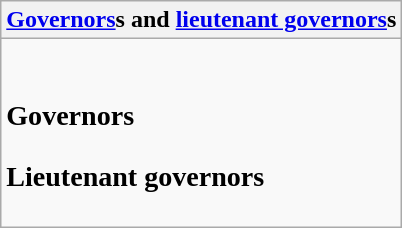<table class="wikitable collapsible collapsed">
<tr>
<th><a href='#'>Governors</a>s and <a href='#'>lieutenant governors</a>s</th>
</tr>
<tr>
<td><br><h3>Governors</h3><h3>Lieutenant governors</h3></td>
</tr>
</table>
